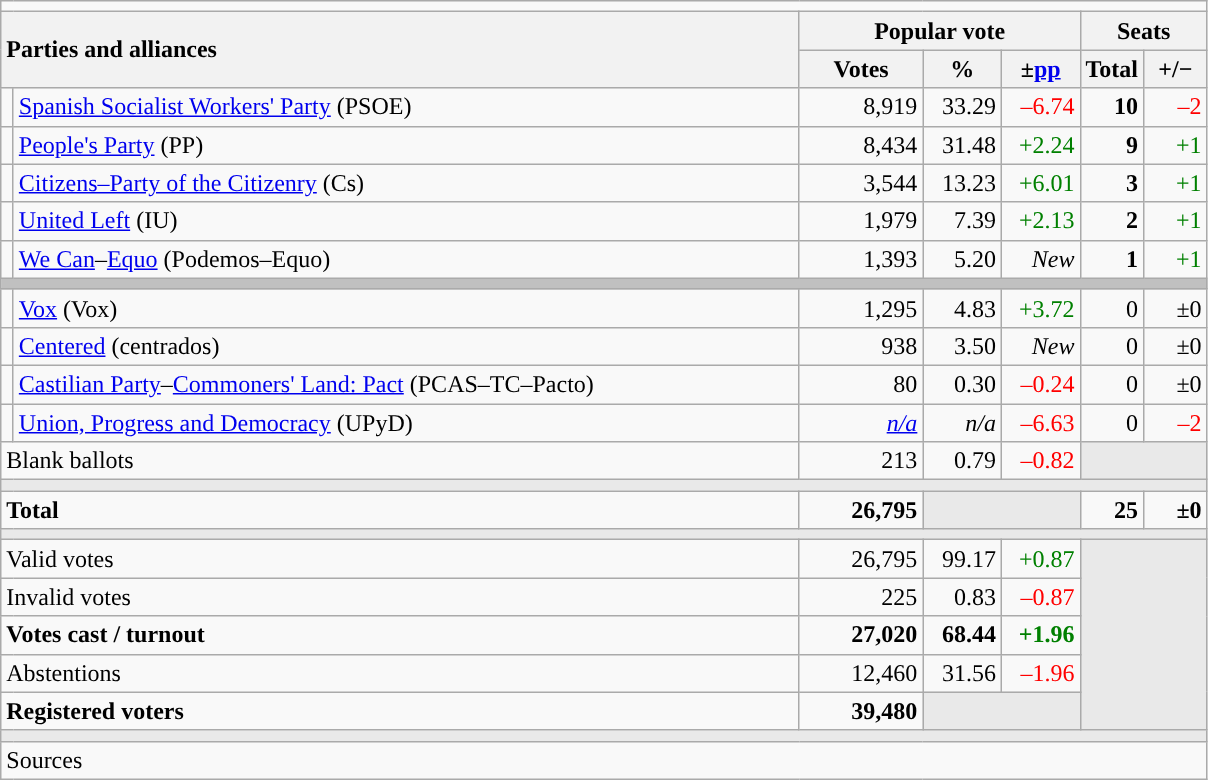<table class="wikitable" style="text-align:right;">
<tr>
<td colspan="7"></td>
</tr>
<tr>
<th style="text-align:left;" rowspan="2" colspan="2" width="525">Parties and alliances</th>
<th colspan="3">Popular vote</th>
<th colspan="2">Seats</th>
</tr>
<tr>
<th width="75">Votes</th>
<th width="45">%</th>
<th width="45">±<a href='#'>pp</a></th>
<th width="35">Total</th>
<th width="35">+/−</th>
</tr>
<tr>
<td width="1" style="color:inherit;background:"></td>
<td align="left"><a href='#'>Spanish Socialist Workers' Party</a> (PSOE)</td>
<td>8,919</td>
<td>33.29</td>
<td style="color:red;">–6.74</td>
<td><strong>10</strong></td>
<td style="color:red;">–2</td>
</tr>
<tr>
<td style="color:inherit;background:"></td>
<td align="left"><a href='#'>People's Party</a> (PP)</td>
<td>8,434</td>
<td>31.48</td>
<td style="color:green;">+2.24</td>
<td><strong>9</strong></td>
<td style="color:green;">+1</td>
</tr>
<tr>
<td style="color:inherit;background:"></td>
<td align="left"><a href='#'>Citizens–Party of the Citizenry</a> (Cs)</td>
<td>3,544</td>
<td>13.23</td>
<td style="color:green;">+6.01</td>
<td><strong>3</strong></td>
<td style="color:green;">+1</td>
</tr>
<tr>
<td style="color:inherit;background:"></td>
<td align="left"><a href='#'>United Left</a> (IU)</td>
<td>1,979</td>
<td>7.39</td>
<td style="color:green;">+2.13</td>
<td><strong>2</strong></td>
<td style="color:green;">+1</td>
</tr>
<tr>
<td style="color:inherit;background:"></td>
<td align="left"><a href='#'>We Can</a>–<a href='#'>Equo</a> (Podemos–Equo)</td>
<td>1,393</td>
<td>5.20</td>
<td><em>New</em></td>
<td><strong>1</strong></td>
<td style="color:green;">+1</td>
</tr>
<tr>
<td colspan="7" bgcolor="#C0C0C0"></td>
</tr>
<tr>
<td style="color:inherit;background:"></td>
<td align="left"><a href='#'>Vox</a> (Vox)</td>
<td>1,295</td>
<td>4.83</td>
<td style="color:green;">+3.72</td>
<td>0</td>
<td>±0</td>
</tr>
<tr>
<td style="color:inherit;background:"></td>
<td align="left"><a href='#'>Centered</a> (centrados)</td>
<td>938</td>
<td>3.50</td>
<td><em>New</em></td>
<td>0</td>
<td>±0</td>
</tr>
<tr>
<td style="color:inherit;background:"></td>
<td align="left"><a href='#'>Castilian Party</a>–<a href='#'>Commoners' Land: Pact</a> (PCAS–TC–Pacto)</td>
<td>80</td>
<td>0.30</td>
<td style="color:red;">–0.24</td>
<td>0</td>
<td>±0</td>
</tr>
<tr>
<td style="color:inherit;background:"></td>
<td align="left"><a href='#'>Union, Progress and Democracy</a> (UPyD)</td>
<td><em><a href='#'>n/a</a></em></td>
<td><em>n/a</em></td>
<td style="color:red;">–6.63</td>
<td>0</td>
<td style="color:red;">–2</td>
</tr>
<tr>
<td align="left" colspan="2">Blank ballots</td>
<td>213</td>
<td>0.79</td>
<td style="color:red;">–0.82</td>
<td bgcolor="#E9E9E9" colspan="2"></td>
</tr>
<tr>
<td colspan="7" bgcolor="#E9E9E9"></td>
</tr>
<tr style="font-weight:bold;">
<td align="left" colspan="2">Total</td>
<td>26,795</td>
<td bgcolor="#E9E9E9" colspan="2"></td>
<td>25</td>
<td>±0</td>
</tr>
<tr>
<td colspan="7" bgcolor="#E9E9E9"></td>
</tr>
<tr>
<td align="left" colspan="2">Valid votes</td>
<td>26,795</td>
<td>99.17</td>
<td style="color:green;">+0.87</td>
<td bgcolor="#E9E9E9" colspan="2" rowspan="5"></td>
</tr>
<tr>
<td align="left" colspan="2">Invalid votes</td>
<td>225</td>
<td>0.83</td>
<td style="color:red;">–0.87</td>
</tr>
<tr style="font-weight:bold;">
<td align="left" colspan="2">Votes cast / turnout</td>
<td>27,020</td>
<td>68.44</td>
<td style="color:green;">+1.96</td>
</tr>
<tr>
<td align="left" colspan="2">Abstentions</td>
<td>12,460</td>
<td>31.56</td>
<td style="color:red;">–1.96</td>
</tr>
<tr style="font-weight:bold;">
<td align="left" colspan="2">Registered voters</td>
<td>39,480</td>
<td bgcolor="#E9E9E9" colspan="2"></td>
</tr>
<tr>
<td colspan="7" bgcolor="#E9E9E9"></td>
</tr>
<tr>
<td align="left" colspan="7">Sources</td>
</tr>
</table>
